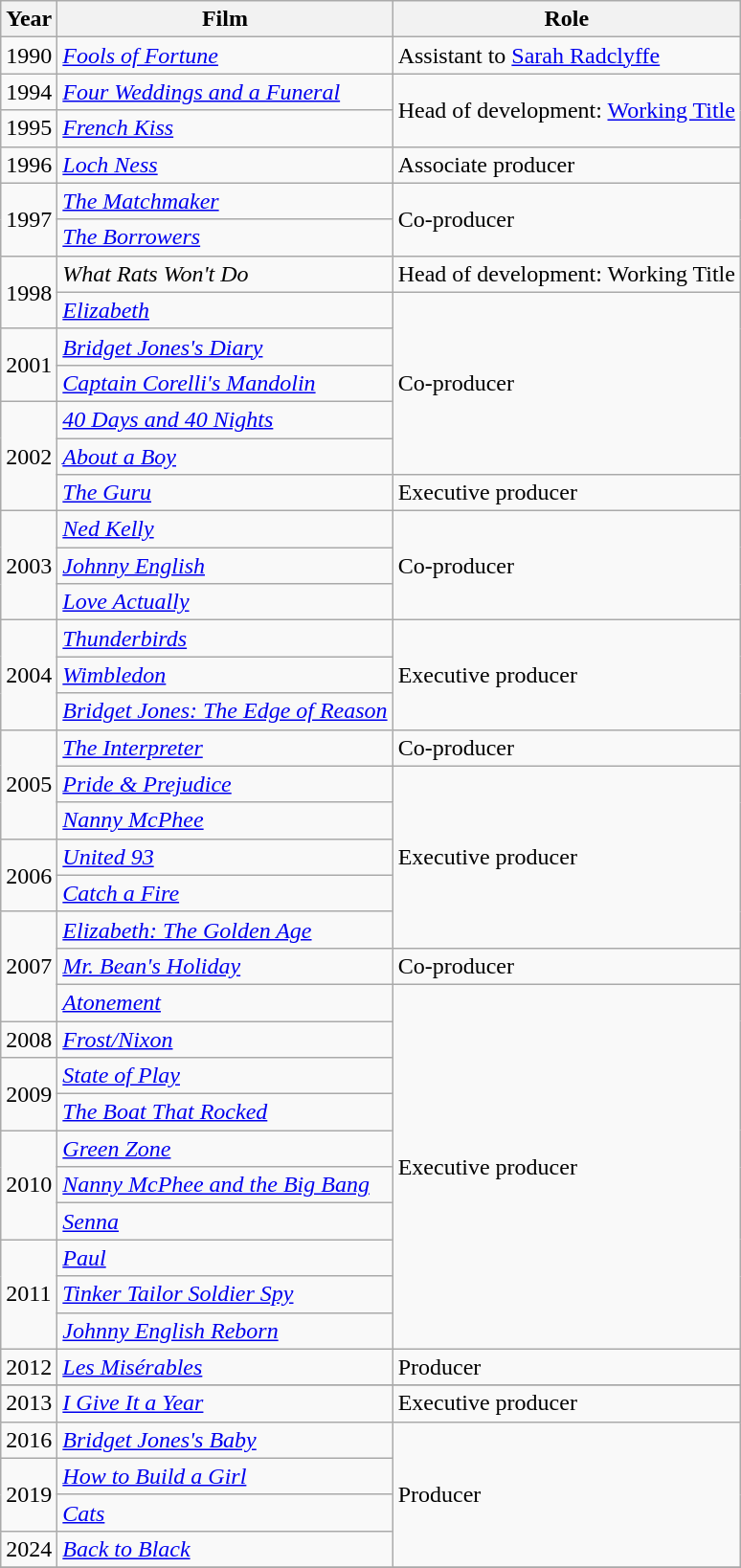<table class="wikitable" style="font-size: 100%;">
<tr>
<th>Year</th>
<th>Film</th>
<th>Role</th>
</tr>
<tr>
<td rowspan="1">1990</td>
<td><em><a href='#'>Fools of Fortune</a></em></td>
<td>Assistant to <a href='#'>Sarah Radclyffe</a></td>
</tr>
<tr>
<td rowspan="1">1994</td>
<td><em><a href='#'>Four Weddings and a Funeral</a></em></td>
<td rowspan="2">Head of development: <a href='#'>Working Title</a></td>
</tr>
<tr>
<td rowspan="1">1995</td>
<td><em><a href='#'>French Kiss</a></em></td>
</tr>
<tr>
<td rowspan="1">1996</td>
<td><em><a href='#'>Loch Ness</a></em></td>
<td>Associate producer</td>
</tr>
<tr>
<td rowspan="2">1997</td>
<td><em><a href='#'>The Matchmaker</a></em></td>
<td rowspan="2">Co-producer</td>
</tr>
<tr>
<td><em><a href='#'>The Borrowers</a></em></td>
</tr>
<tr>
<td rowspan="2">1998</td>
<td><em>What Rats Won't Do</em></td>
<td>Head of development: Working Title</td>
</tr>
<tr>
<td><em><a href='#'>Elizabeth</a></em></td>
<td rowspan="5">Co-producer</td>
</tr>
<tr>
<td rowspan="2">2001</td>
<td><em><a href='#'>Bridget Jones's Diary</a></em></td>
</tr>
<tr>
<td><em><a href='#'>Captain Corelli's Mandolin</a></em></td>
</tr>
<tr>
<td rowspan="3">2002</td>
<td><em><a href='#'>40 Days and 40 Nights</a></em></td>
</tr>
<tr>
<td><em><a href='#'>About a Boy</a></em></td>
</tr>
<tr>
<td><em><a href='#'>The Guru</a></em></td>
<td>Executive producer</td>
</tr>
<tr>
<td rowspan="3">2003</td>
<td><em><a href='#'>Ned Kelly</a></em></td>
<td rowspan="3">Co-producer</td>
</tr>
<tr>
<td><em><a href='#'>Johnny English</a></em></td>
</tr>
<tr>
<td><em><a href='#'>Love Actually</a></em></td>
</tr>
<tr>
<td rowspan="3">2004</td>
<td><em><a href='#'>Thunderbirds</a></em></td>
<td rowspan="3">Executive producer</td>
</tr>
<tr>
<td><em><a href='#'>Wimbledon</a></em></td>
</tr>
<tr>
<td><em><a href='#'>Bridget Jones: The Edge of Reason</a></em></td>
</tr>
<tr>
<td rowspan="3">2005</td>
<td><em><a href='#'>The Interpreter</a></em></td>
<td>Co-producer</td>
</tr>
<tr>
<td><em><a href='#'>Pride & Prejudice</a></em></td>
<td rowspan="5">Executive producer</td>
</tr>
<tr>
<td><em><a href='#'>Nanny McPhee</a></em></td>
</tr>
<tr>
<td rowspan="2">2006</td>
<td><em><a href='#'>United 93</a></em></td>
</tr>
<tr>
<td><em><a href='#'>Catch a Fire</a></em></td>
</tr>
<tr>
<td rowspan="3">2007</td>
<td><em><a href='#'>Elizabeth: The Golden Age</a></em></td>
</tr>
<tr>
<td><em><a href='#'>Mr. Bean's Holiday</a></em></td>
<td>Co-producer</td>
</tr>
<tr>
<td><em><a href='#'>Atonement</a></em></td>
<td rowspan="10">Executive producer</td>
</tr>
<tr>
<td rowspan="1">2008</td>
<td><em><a href='#'>Frost/Nixon</a></em></td>
</tr>
<tr>
<td rowspan="2">2009</td>
<td><em><a href='#'>State of Play</a></em></td>
</tr>
<tr>
<td><em><a href='#'>The Boat That Rocked</a></em></td>
</tr>
<tr>
<td rowspan="3">2010</td>
<td><em><a href='#'>Green Zone</a></em></td>
</tr>
<tr>
<td><em><a href='#'>Nanny McPhee and the Big Bang</a></em></td>
</tr>
<tr>
<td><em><a href='#'>Senna</a></em></td>
</tr>
<tr>
<td rowspan="3">2011</td>
<td><em><a href='#'>Paul</a></em></td>
</tr>
<tr>
<td><em><a href='#'>Tinker Tailor Soldier Spy</a></em></td>
</tr>
<tr>
<td><em><a href='#'>Johnny English Reborn</a></em></td>
</tr>
<tr>
<td rowspan="1">2012</td>
<td><em><a href='#'>Les Misérables</a></em></td>
<td>Producer</td>
</tr>
<tr>
</tr>
<tr>
<td rowspan="1">2013</td>
<td><em><a href='#'>I Give It a Year</a></em></td>
<td>Executive producer</td>
</tr>
<tr>
<td rowspan="1">2016</td>
<td><em><a href='#'>Bridget Jones's Baby</a></em></td>
<td rowspan="4">Producer</td>
</tr>
<tr>
<td rowspan="2">2019</td>
<td><em><a href='#'>How to Build a Girl</a></em></td>
</tr>
<tr>
<td><em><a href='#'>Cats</a></em></td>
</tr>
<tr>
<td>2024</td>
<td><em><a href='#'>Back to Black</a></em></td>
</tr>
<tr>
</tr>
</table>
